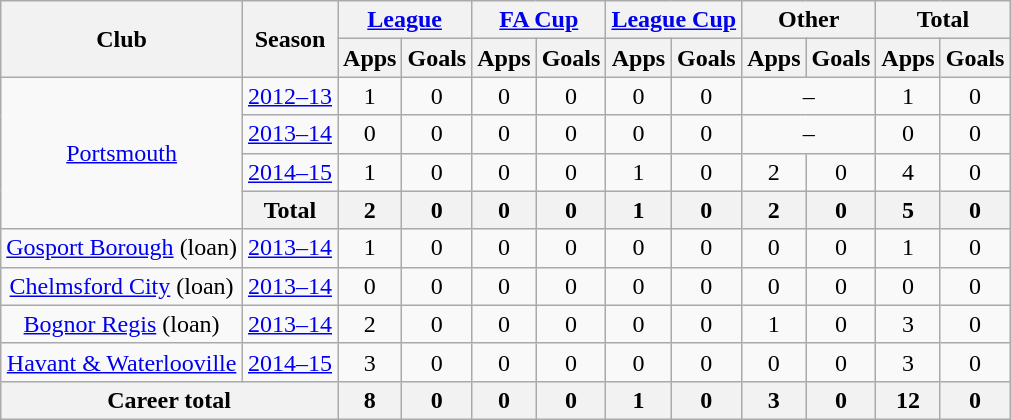<table class="wikitable" style="text-align: center;">
<tr>
<th rowspan="2">Club</th>
<th rowspan="2">Season</th>
<th colspan="2"><a href='#'>League</a></th>
<th colspan="2"><a href='#'>FA Cup</a></th>
<th colspan="2"><a href='#'>League Cup</a></th>
<th colspan="2">Other</th>
<th colspan="2">Total</th>
</tr>
<tr>
<th>Apps</th>
<th>Goals</th>
<th>Apps</th>
<th>Goals</th>
<th>Apps</th>
<th>Goals</th>
<th>Apps</th>
<th>Goals</th>
<th>Apps</th>
<th>Goals</th>
</tr>
<tr>
<td rowspan="4" valign="center"><a href='#'>Portsmouth</a></td>
<td><a href='#'>2012–13</a></td>
<td>1</td>
<td>0</td>
<td>0</td>
<td>0</td>
<td>0</td>
<td>0</td>
<td colspan="2">–</td>
<td>1</td>
<td>0</td>
</tr>
<tr>
<td><a href='#'>2013–14</a></td>
<td>0</td>
<td>0</td>
<td>0</td>
<td>0</td>
<td>0</td>
<td>0</td>
<td colspan="2">–</td>
<td>0</td>
<td>0</td>
</tr>
<tr>
<td><a href='#'>2014–15</a></td>
<td>1</td>
<td>0</td>
<td>0</td>
<td>0</td>
<td>1</td>
<td>0</td>
<td>2</td>
<td>0</td>
<td>4</td>
<td>0</td>
</tr>
<tr>
<th>Total</th>
<th>2</th>
<th>0</th>
<th>0</th>
<th>0</th>
<th>1</th>
<th>0</th>
<th>2</th>
<th>0</th>
<th>5</th>
<th>0</th>
</tr>
<tr>
<td><a href='#'>Gosport Borough</a> (loan)</td>
<td><a href='#'>2013–14</a></td>
<td>1</td>
<td>0</td>
<td>0</td>
<td>0</td>
<td>0</td>
<td>0</td>
<td>0</td>
<td>0</td>
<td>1</td>
<td>0</td>
</tr>
<tr>
<td><a href='#'>Chelmsford City</a> (loan)</td>
<td><a href='#'>2013–14</a></td>
<td>0</td>
<td>0</td>
<td>0</td>
<td>0</td>
<td>0</td>
<td>0</td>
<td>0</td>
<td>0</td>
<td>0</td>
<td>0</td>
</tr>
<tr>
<td><a href='#'>Bognor Regis</a> (loan)</td>
<td><a href='#'>2013–14</a></td>
<td>2</td>
<td>0</td>
<td>0</td>
<td>0</td>
<td>0</td>
<td>0</td>
<td>1</td>
<td>0</td>
<td>3</td>
<td>0</td>
</tr>
<tr>
<td><a href='#'>Havant & Waterlooville</a></td>
<td><a href='#'>2014–15</a></td>
<td>3</td>
<td>0</td>
<td>0</td>
<td>0</td>
<td>0</td>
<td>0</td>
<td>0</td>
<td>0</td>
<td>3</td>
<td>0</td>
</tr>
<tr>
<th colspan="2">Career total</th>
<th>8</th>
<th>0</th>
<th>0</th>
<th>0</th>
<th>1</th>
<th>0</th>
<th>3</th>
<th>0</th>
<th>12</th>
<th>0</th>
</tr>
</table>
